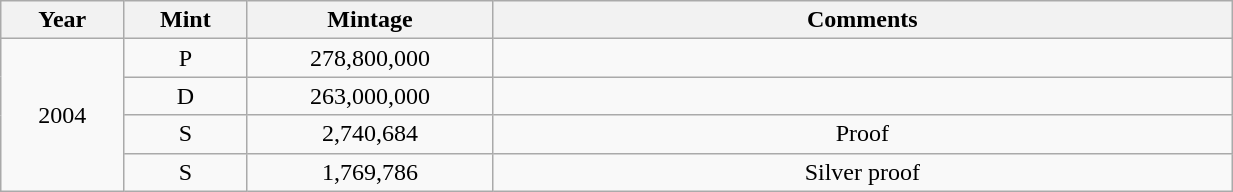<table class="wikitable sortable" style="min-width:65%; text-align:center;">
<tr>
<th width="10%">Year</th>
<th width="10%">Mint</th>
<th width="20%">Mintage</th>
<th width="60%">Comments</th>
</tr>
<tr>
<td rowspan="4">2004</td>
<td>P</td>
<td>278,800,000</td>
<td></td>
</tr>
<tr>
<td>D</td>
<td>263,000,000</td>
<td></td>
</tr>
<tr>
<td>S</td>
<td>2,740,684</td>
<td>Proof</td>
</tr>
<tr>
<td>S</td>
<td>1,769,786</td>
<td>Silver proof</td>
</tr>
</table>
